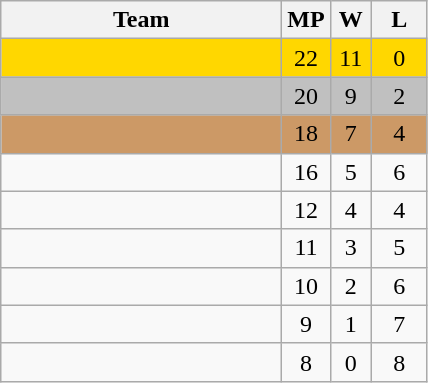<table class="wikitable" style="text-align:center">
<tr>
<th width=180px>Team</th>
<th width=20px>MP</th>
<th width=20px>W</th>
<th width=30px>L</th>
</tr>
<tr bgcolor=gold>
<td align=left></td>
<td>22</td>
<td>11</td>
<td>0</td>
</tr>
<tr bgcolor=silver>
<td align=left></td>
<td>20</td>
<td>9</td>
<td>2</td>
</tr>
<tr bgcolor=CC9966>
<td align=left></td>
<td>18</td>
<td>7</td>
<td>4</td>
</tr>
<tr>
<td align=left></td>
<td>16</td>
<td>5</td>
<td>6</td>
</tr>
<tr>
<td align=left></td>
<td>12</td>
<td>4</td>
<td>4</td>
</tr>
<tr>
<td align=left><strong></strong></td>
<td>11</td>
<td>3</td>
<td>5</td>
</tr>
<tr>
<td align=left></td>
<td>10</td>
<td>2</td>
<td>6</td>
</tr>
<tr>
<td align=left></td>
<td>9</td>
<td>1</td>
<td>7</td>
</tr>
<tr>
<td align=left></td>
<td>8</td>
<td>0</td>
<td>8</td>
</tr>
</table>
